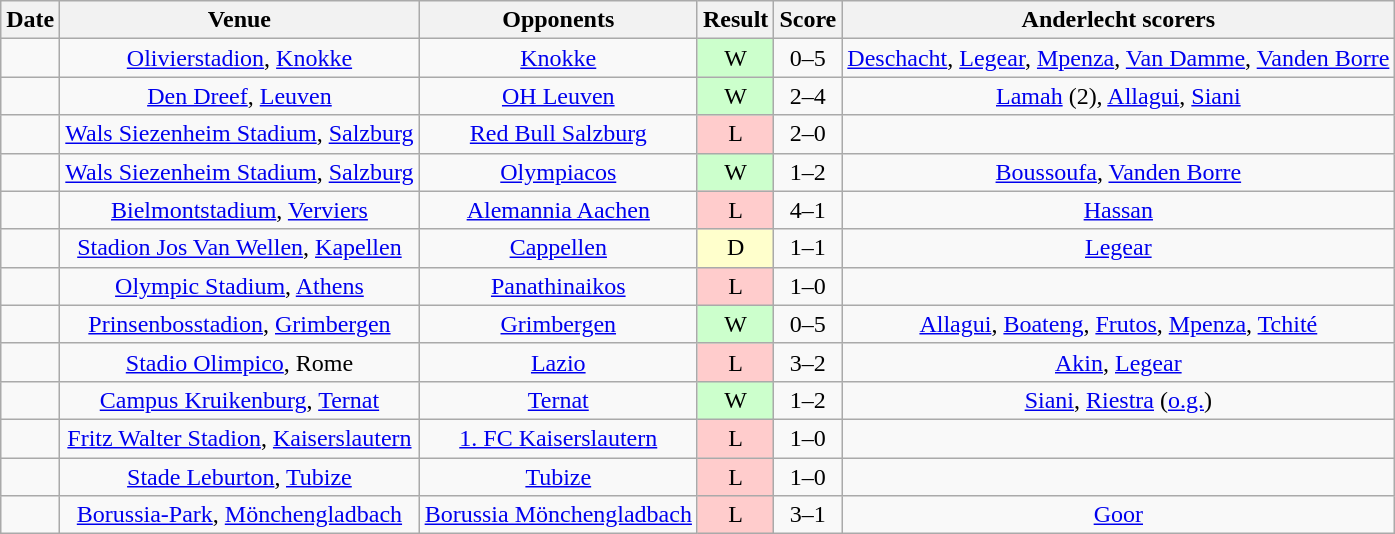<table class="wikitable sortable" style="text-align:center">
<tr>
<th>Date</th>
<th>Venue</th>
<th>Opponents</th>
<th>Result</th>
<th>Score</th>
<th class=unsortable>Anderlecht scorers</th>
</tr>
<tr>
<td></td>
<td><a href='#'>Olivierstadion</a>, <a href='#'>Knokke</a></td>
<td><a href='#'>Knokke</a></td>
<td bgcolor="#cfc">W</td>
<td>0–5</td>
<td><a href='#'>Deschacht</a>, <a href='#'>Legear</a>, <a href='#'>Mpenza</a>, <a href='#'>Van Damme</a>, <a href='#'>Vanden Borre</a></td>
</tr>
<tr>
<td></td>
<td><a href='#'>Den Dreef</a>, <a href='#'>Leuven</a></td>
<td><a href='#'>OH Leuven</a></td>
<td bgcolor="#cfc">W</td>
<td>2–4</td>
<td><a href='#'>Lamah</a> (2), <a href='#'>Allagui</a>, <a href='#'>Siani</a></td>
</tr>
<tr>
<td></td>
<td><a href='#'>Wals Siezenheim Stadium</a>, <a href='#'>Salzburg</a></td>
<td><a href='#'>Red Bull Salzburg</a></td>
<td bgcolor="#fcc">L</td>
<td>2–0</td>
<td></td>
</tr>
<tr>
<td></td>
<td><a href='#'>Wals Siezenheim Stadium</a>, <a href='#'>Salzburg</a></td>
<td><a href='#'>Olympiacos</a></td>
<td bgcolor="#cfc">W</td>
<td>1–2</td>
<td><a href='#'>Boussoufa</a>, <a href='#'>Vanden Borre</a></td>
</tr>
<tr>
<td></td>
<td><a href='#'>Bielmontstadium</a>, <a href='#'>Verviers</a></td>
<td><a href='#'>Alemannia Aachen</a></td>
<td bgcolor="#fcc">L</td>
<td>4–1</td>
<td><a href='#'>Hassan</a></td>
</tr>
<tr>
<td></td>
<td><a href='#'>Stadion Jos Van Wellen</a>, <a href='#'>Kapellen</a></td>
<td><a href='#'>Cappellen</a></td>
<td bgcolor="#ffc">D</td>
<td>1–1</td>
<td><a href='#'>Legear</a></td>
</tr>
<tr>
<td></td>
<td><a href='#'>Olympic Stadium</a>, <a href='#'>Athens</a></td>
<td><a href='#'>Panathinaikos</a></td>
<td bgcolor="#fcc">L</td>
<td>1–0</td>
<td></td>
</tr>
<tr>
<td></td>
<td><a href='#'>Prinsenbosstadion</a>, <a href='#'>Grimbergen</a></td>
<td><a href='#'>Grimbergen</a></td>
<td bgcolor="#cfc">W</td>
<td>0–5</td>
<td><a href='#'>Allagui</a>, <a href='#'>Boateng</a>, <a href='#'>Frutos</a>, <a href='#'>Mpenza</a>, <a href='#'>Tchité</a></td>
</tr>
<tr>
<td></td>
<td><a href='#'>Stadio Olimpico</a>, Rome</td>
<td><a href='#'>Lazio</a></td>
<td bgcolor="#fcc">L</td>
<td>3–2</td>
<td><a href='#'>Akin</a>, <a href='#'>Legear</a></td>
</tr>
<tr>
<td></td>
<td><a href='#'>Campus Kruikenburg</a>, <a href='#'>Ternat</a></td>
<td><a href='#'>Ternat</a></td>
<td bgcolor="#cfc">W</td>
<td>1–2</td>
<td><a href='#'>Siani</a>, <a href='#'>Riestra</a> (<a href='#'>o.g.</a>)</td>
</tr>
<tr>
<td></td>
<td><a href='#'>Fritz Walter Stadion</a>, <a href='#'>Kaiserslautern</a></td>
<td><a href='#'>1. FC Kaiserslautern</a></td>
<td bgcolor="#fcc">L</td>
<td>1–0</td>
<td></td>
</tr>
<tr>
<td></td>
<td><a href='#'>Stade Leburton</a>, <a href='#'>Tubize</a></td>
<td><a href='#'>Tubize</a></td>
<td bgcolor="#fcc">L</td>
<td>1–0</td>
<td></td>
</tr>
<tr>
<td></td>
<td><a href='#'>Borussia-Park</a>, <a href='#'>Mönchengladbach</a></td>
<td><a href='#'>Borussia Mönchengladbach</a></td>
<td bgcolor="#fcc">L</td>
<td>3–1</td>
<td><a href='#'>Goor</a></td>
</tr>
</table>
